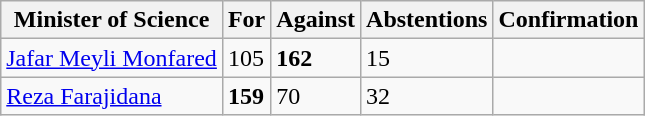<table class="wikitable">
<tr>
<th>Minister of Science</th>
<th>For</th>
<th>Against</th>
<th>Abstentions</th>
<th>Confirmation</th>
</tr>
<tr>
<td><a href='#'>Jafar Meyli Monfared</a></td>
<td>105</td>
<td><strong>162</strong></td>
<td>15</td>
<td></td>
</tr>
<tr>
<td><a href='#'>Reza Farajidana</a></td>
<td><strong>159</strong></td>
<td>70</td>
<td>32</td>
<td></td>
</tr>
</table>
